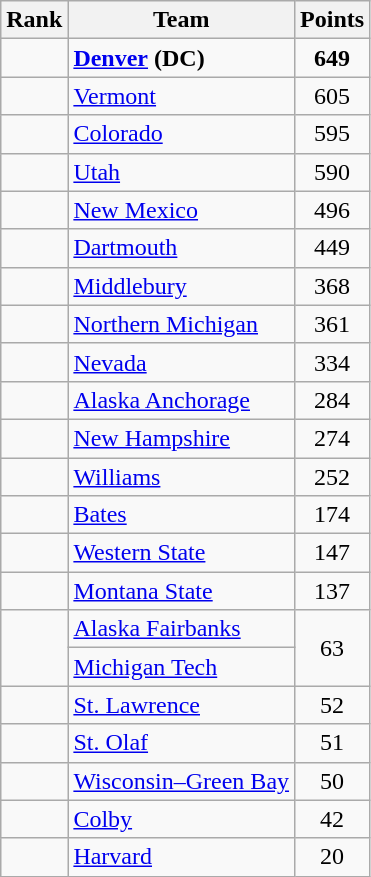<table class="wikitable sortable" style="text-align:center">
<tr>
<th>Rank</th>
<th>Team</th>
<th>Points</th>
</tr>
<tr>
<td></td>
<td align=left><strong><a href='#'>Denver</a></strong> <strong>(DC)</strong></td>
<td><strong>649</strong></td>
</tr>
<tr>
<td></td>
<td align=left><a href='#'>Vermont</a></td>
<td>605</td>
</tr>
<tr>
<td></td>
<td align=left><a href='#'>Colorado</a></td>
<td>595</td>
</tr>
<tr>
<td></td>
<td align=left><a href='#'>Utah</a></td>
<td>590</td>
</tr>
<tr>
<td></td>
<td align=left><a href='#'>New Mexico</a></td>
<td>496</td>
</tr>
<tr>
<td></td>
<td align=left><a href='#'>Dartmouth</a></td>
<td>449</td>
</tr>
<tr>
<td></td>
<td align=left><a href='#'>Middlebury</a></td>
<td>368</td>
</tr>
<tr>
<td></td>
<td align=left><a href='#'>Northern Michigan</a></td>
<td>361</td>
</tr>
<tr>
<td></td>
<td align=left><a href='#'>Nevada</a></td>
<td>334</td>
</tr>
<tr>
<td></td>
<td align=left><a href='#'>Alaska Anchorage</a></td>
<td>284</td>
</tr>
<tr>
<td></td>
<td align=left><a href='#'>New Hampshire</a></td>
<td>274</td>
</tr>
<tr>
<td></td>
<td align=left><a href='#'>Williams</a></td>
<td>252</td>
</tr>
<tr>
<td></td>
<td align=left><a href='#'>Bates</a></td>
<td>174</td>
</tr>
<tr>
<td></td>
<td align=left><a href='#'>Western State</a></td>
<td>147</td>
</tr>
<tr>
<td></td>
<td align=left><a href='#'>Montana State</a></td>
<td>137</td>
</tr>
<tr>
<td rowspan=2></td>
<td align=left><a href='#'>Alaska Fairbanks</a></td>
<td rowspan=2>63</td>
</tr>
<tr>
<td align=left><a href='#'>Michigan Tech</a></td>
</tr>
<tr>
<td></td>
<td align=left><a href='#'>St. Lawrence</a></td>
<td>52</td>
</tr>
<tr>
<td></td>
<td align=left><a href='#'>St. Olaf</a></td>
<td>51</td>
</tr>
<tr>
<td></td>
<td align=left><a href='#'>Wisconsin–Green Bay</a></td>
<td>50</td>
</tr>
<tr>
<td></td>
<td align=left><a href='#'>Colby</a></td>
<td>42</td>
</tr>
<tr>
<td></td>
<td align=left><a href='#'>Harvard</a></td>
<td>20</td>
</tr>
</table>
